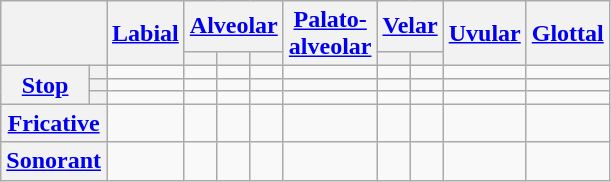<table class="wikitable" style=text-align:center>
<tr>
<th rowspan="2" colspan="2"></th>
<th rowspan="2"><a href='#'>Labial</a></th>
<th colspan="3"><a href='#'>Alveolar</a></th>
<th rowspan="2"><a href='#'>Palato-<br>alveolar</a></th>
<th colspan="2"><a href='#'>Velar</a></th>
<th rowspan="2"><a href='#'>Uvular</a></th>
<th rowspan="2"><a href='#'>Glottal</a></th>
</tr>
<tr>
<th></th>
<th></th>
<th></th>
<th></th>
<th></th>
</tr>
<tr>
<th rowspan="3"><a href='#'>Stop</a></th>
<th></th>
<td> </td>
<td> </td>
<td> </td>
<td> </td>
<td> </td>
<td> </td>
<td> </td>
<td> </td>
<td></td>
</tr>
<tr>
<th></th>
<td></td>
<td> </td>
<td> </td>
<td> </td>
<td> </td>
<td> </td>
<td></td>
<td> </td>
<td></td>
</tr>
<tr>
<th></th>
<td></td>
<td> </td>
<td> </td>
<td> </td>
<td> </td>
<td> </td>
<td></td>
<td> </td>
<td> </td>
</tr>
<tr>
<th colspan="2"><a href='#'>Fricative</a></th>
<td></td>
<td></td>
<td> </td>
<td> </td>
<td> </td>
<td> </td>
<td> </td>
<td> </td>
<td> </td>
</tr>
<tr>
<th colspan="2"><a href='#'>Sonorant</a></th>
<td> </td>
<td> </td>
<td></td>
<td> </td>
<td> </td>
<td> </td>
<td> </td>
<td></td>
<td></td>
</tr>
</table>
